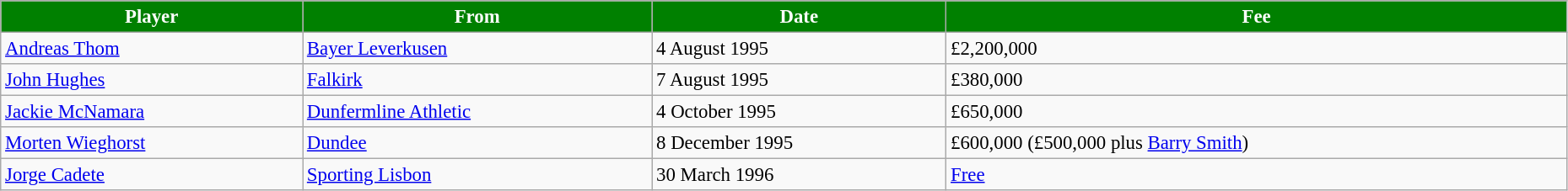<table class="wikitable" style="text-align:center; font-size:95%;width:98%; text-align:left">
<tr>
<th style="background:#008000; color:#ffffff;" scope="col">Player</th>
<th style="background:#008000; color:#ffffff;" scope="col">From</th>
<th style="background:#008000; color:#ffffff;" scope="col">Date</th>
<th style="background:#008000; color:#ffffff;" scope="col">Fee</th>
</tr>
<tr>
<td> <a href='#'>Andreas Thom</a></td>
<td> <a href='#'>Bayer Leverkusen</a></td>
<td>4 August 1995</td>
<td>£2,200,000</td>
</tr>
<tr>
<td> <a href='#'>John Hughes</a></td>
<td> <a href='#'>Falkirk</a></td>
<td>7 August 1995</td>
<td>£380,000</td>
</tr>
<tr>
<td> <a href='#'>Jackie McNamara</a></td>
<td> <a href='#'>Dunfermline Athletic</a></td>
<td>4 October 1995</td>
<td>£650,000</td>
</tr>
<tr>
<td> <a href='#'>Morten Wieghorst</a></td>
<td> <a href='#'>Dundee</a></td>
<td>8 December 1995</td>
<td>£600,000 (£500,000 plus <a href='#'>Barry Smith</a>)</td>
</tr>
<tr>
<td> <a href='#'>Jorge Cadete</a></td>
<td> <a href='#'>Sporting Lisbon</a></td>
<td>30 March 1996</td>
<td><a href='#'>Free</a></td>
</tr>
</table>
